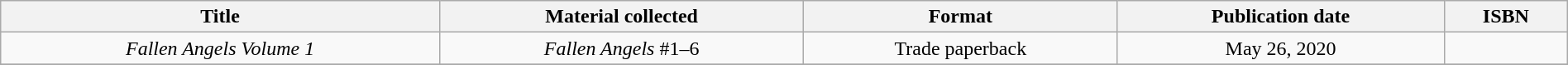<table class="wikitable" style="text-align:center; width:100%">
<tr>
<th scope="col">Title</th>
<th scope="col">Material collected</th>
<th scope="col">Format</th>
<th scope="col">Publication date</th>
<th scope="col">ISBN</th>
</tr>
<tr>
<td><em>Fallen Angels Volume 1</em></td>
<td><em>Fallen Angels</em> #1–6</td>
<td>Trade paperback</td>
<td>May 26, 2020</td>
<td></td>
</tr>
<tr>
</tr>
</table>
